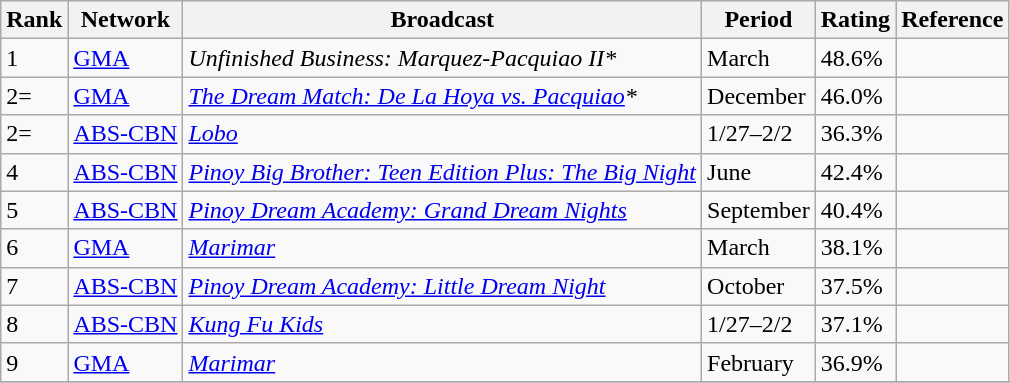<table class="wikitable sortable">
<tr>
<th>Rank</th>
<th>Network</th>
<th>Broadcast</th>
<th>Period</th>
<th>Rating</th>
<th>Reference</th>
</tr>
<tr>
<td>1</td>
<td><a href='#'>GMA</a></td>
<td><em>Unfinished Business: Marquez-Pacquiao II*</em></td>
<td>March</td>
<td>48.6%</td>
<td></td>
</tr>
<tr>
<td>2=</td>
<td><a href='#'>GMA</a></td>
<td><em><a href='#'>The Dream Match: De La Hoya vs. Pacquiao</a>*</em></td>
<td>December</td>
<td>46.0%</td>
<td></td>
</tr>
<tr>
<td>2=</td>
<td><a href='#'>ABS-CBN</a></td>
<td><em><a href='#'>Lobo</a></em></td>
<td>1/27–2/2</td>
<td>36.3%</td>
<td></td>
</tr>
<tr>
<td>4</td>
<td><a href='#'>ABS-CBN</a></td>
<td><em><a href='#'>Pinoy Big Brother: Teen Edition Plus: The Big Night</a></em></td>
<td>June</td>
<td>42.4%</td>
<td></td>
</tr>
<tr>
<td>5</td>
<td><a href='#'>ABS-CBN</a></td>
<td><em><a href='#'>Pinoy Dream Academy: Grand Dream Nights</a></em></td>
<td>September</td>
<td>40.4%</td>
<td></td>
</tr>
<tr>
<td>6</td>
<td><a href='#'>GMA</a></td>
<td><em><a href='#'>Marimar</a></em></td>
<td>March</td>
<td>38.1%</td>
<td></td>
</tr>
<tr>
<td>7</td>
<td><a href='#'>ABS-CBN</a></td>
<td><em><a href='#'>Pinoy Dream Academy: Little Dream Night</a></em></td>
<td>October</td>
<td>37.5%</td>
<td></td>
</tr>
<tr>
<td>8</td>
<td><a href='#'>ABS-CBN</a></td>
<td><em><a href='#'>Kung Fu Kids</a></em></td>
<td>1/27–2/2</td>
<td>37.1%</td>
<td></td>
</tr>
<tr>
<td>9</td>
<td><a href='#'>GMA</a></td>
<td><em><a href='#'>Marimar</a></em></td>
<td>February</td>
<td>36.9%</td>
<td></td>
</tr>
<tr>
</tr>
</table>
